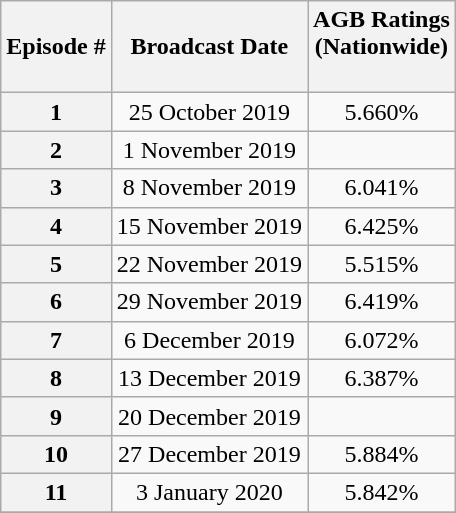<table class=wikitable style="text-align:center">
<tr>
<th>Episode #</th>
<th>Broadcast Date</th>
<th>AGB Ratings<br>(Nationwide)<br><br></th>
</tr>
<tr>
<th>1</th>
<td>25 October 2019</td>
<td>5.660%</td>
</tr>
<tr>
<th>2</th>
<td>1 November 2019</td>
<td></td>
</tr>
<tr>
<th>3</th>
<td>8 November 2019</td>
<td>6.041%</td>
</tr>
<tr>
<th>4</th>
<td>15 November 2019</td>
<td>6.425%</td>
</tr>
<tr>
<th>5</th>
<td>22 November 2019</td>
<td>5.515%</td>
</tr>
<tr>
<th>6</th>
<td>29 November 2019</td>
<td>6.419%</td>
</tr>
<tr>
<th>7</th>
<td>6 December 2019</td>
<td>6.072%</td>
</tr>
<tr>
<th>8</th>
<td>13 December 2019</td>
<td>6.387%</td>
</tr>
<tr>
<th>9</th>
<td>20 December 2019</td>
<td></td>
</tr>
<tr>
<th>10</th>
<td>27 December 2019</td>
<td>5.884%</td>
</tr>
<tr>
<th>11</th>
<td>3 January 2020</td>
<td>5.842%</td>
</tr>
<tr>
</tr>
</table>
